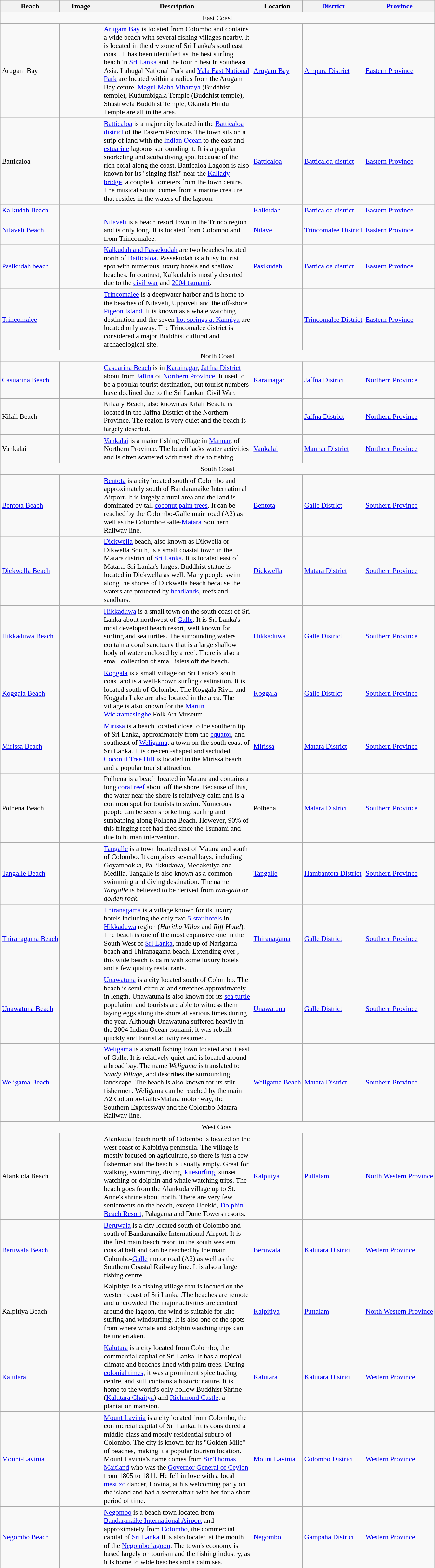<table class="wikitable plainrowheaders sortable" style="font-size:90%; text-align:left;">
<tr>
<th>Beach</th>
<th scope=col width=80px>Image</th>
<th scope=col width=300px>Description</th>
<th>Location</th>
<th scope=col><a href='#'>District</a></th>
<th scope=col><a href='#'>Province</a></th>
</tr>
<tr>
<td style="text-align:center;" colspan="6">East Coast</td>
</tr>
<tr>
<td>Arugam Bay</td>
<td></td>
<td><a href='#'>Arugam Bay</a> is located  from Colombo and contains a wide beach with several fishing villages nearby. It is located in the dry zone of Sri Lanka's southeast coast. It has been identified as the best surfing beach in <a href='#'>Sri Lanka</a> and the fourth best in southeast Asia. Lahugal National Park and <a href='#'>Yala East National Park</a> are located within a  radius from the Arugam Bay centre. <a href='#'>Magul Maha Viharaya</a> (Buddhist temple), Kudumbigala Temple (Buddhist temple), Shastrwela Buddhist Temple, Okanda Hindu Temple are all in the area.</td>
<td><a href='#'>Arugam Bay</a></td>
<td><a href='#'>Ampara District</a></td>
<td><a href='#'>Eastern Province</a></td>
</tr>
<tr>
<td>Batticaloa</td>
<td></td>
<td><a href='#'>Batticaloa</a> is a major city located in the <a href='#'>Batticaloa district</a> of the Eastern Province. The town sits on a strip of land with the <a href='#'>Indian Ocean</a> to the east and <a href='#'>estuarine</a> lagoons surrounding it. It is a popular snorkeling and scuba diving spot because of the rich coral along the coast. Batticaloa Lagoon is also known for its "singing fish" near the <a href='#'>Kallady bridge</a>, a couple kilometers from the town centre. The musical sound comes from a marine creature that resides in the waters of the lagoon.</td>
<td><a href='#'>Batticaloa</a></td>
<td><a href='#'>Batticaloa district</a></td>
<td><a href='#'>Eastern Province</a></td>
</tr>
<tr>
<td><a href='#'>Kalkudah Beach</a></td>
<td></td>
<td></td>
<td><a href='#'>Kalkudah</a></td>
<td><a href='#'>Batticaloa district</a></td>
<td><a href='#'>Eastern Province</a></td>
</tr>
<tr>
<td><a href='#'>Nilaveli Beach</a></td>
<td></td>
<td><a href='#'>Nilaveli</a> is a beach resort town in the Trinco region and is only  long. It is located  from Colombo and  from Trincomalee.</td>
<td><a href='#'>Nilaveli</a></td>
<td><a href='#'>Trincomalee District</a></td>
<td><a href='#'>Eastern Province</a></td>
</tr>
<tr>
<td><a href='#'> Pasikudah beach</a></td>
<td></td>
<td><a href='#'>Kalkudah and Passekudah</a> are two beaches located  north of <a href='#'>Batticaloa</a>. Passekudah is a busy tourist spot with numerous luxury hotels and shallow beaches. In contrast, Kalkudah is mostly deserted due to the <a href='#'>civil war</a> and <a href='#'>2004 tsunami</a>.</td>
<td><a href='#'>Pasikudah</a></td>
<td><a href='#'>Batticaloa district</a></td>
<td><a href='#'>Eastern Province</a></td>
</tr>
<tr>
<td><a href='#'>Trincomalee</a></td>
<td></td>
<td><a href='#'>Trincomalee</a> is a deepwater harbor and is home to the beaches of Nilaveli, Uppuveli and the off-shore <a href='#'>Pigeon Island</a>. It is known as a whale watching destination and the seven <a href='#'>hot springs at Kanniya</a> are located only  away. The Trincomalee district is considered a major Buddhist cultural and archaeological site.</td>
<td><location></td>
<td><a href='#'>Trincomalee District</a></td>
<td><a href='#'>Eastern Province</a></td>
</tr>
<tr>
<td style="text-align:center;" colspan="6">North Coast</td>
</tr>
<tr>
<td><a href='#'>Casuarina Beach</a></td>
<td></td>
<td><a href='#'>Casuarina Beach</a> is in <a href='#'>Karainagar</a>, <a href='#'>Jaffna District</a> about  from <a href='#'>Jaffna</a> of <a href='#'>Northern Province</a>. It used to be a popular tourist destination, but tourist numbers have declined due to the Sri Lankan Civil War.</td>
<td><a href='#'>Karainagar</a></td>
<td><a href='#'>Jaffna District</a></td>
<td><a href='#'>Northern Province</a></td>
</tr>
<tr>
<td>Kilali Beach</td>
<td></td>
<td>Kilaaly Beach, also known as Kilali Beach, is located in the Jaffna District of the Northern Province. The region is very quiet and the beach is largely deserted.</td>
<td></td>
<td><a href='#'>Jaffna District</a></td>
<td><a href='#'>Northern Province</a></td>
</tr>
<tr>
<td>Vankalai</td>
<td></td>
<td><a href='#'>Vankalai</a> is a major fishing village in <a href='#'>Mannar</a>, of Northern Province. The beach lacks water activities and is often scattered with trash due to fishing.</td>
<td><a href='#'>Vankalai</a></td>
<td><a href='#'>Mannar District</a></td>
<td><a href='#'>Northern Province</a></td>
</tr>
<tr>
<td style="text-align:center;" colspan="6">South Coast</td>
</tr>
<tr>
<td><a href='#'> Bentota Beach</a></td>
<td></td>
<td><a href='#'>Bentota</a> is a city located  south of Colombo and approximately  south of Bandaranaike International Airport. It is largely a rural area and the land is dominated by tall <a href='#'>coconut palm trees</a>. It can be reached by the Colombo-Galle main road (A2) as well as the Colombo-Galle-<a href='#'>Matara</a> Southern Railway line.</td>
<td><a href='#'>Bentota</a></td>
<td><a href='#'>Galle District</a></td>
<td><a href='#'>Southern Province</a></td>
</tr>
<tr>
<td><a href='#'>Dickwella Beach</a></td>
<td></td>
<td><a href='#'>Dickwella</a> beach, also known as Dikwella or Dikwella South, is a small coastal town in the Matara district of <a href='#'>Sri Lanka</a>. It is located  east of Matara. Sri Lanka's largest Buddhist statue is located in Dickwella as well. Many people swim along the shores of Dickwella beach because the waters are protected by <a href='#'>headlands</a>, reefs and sandbars.</td>
<td><a href='#'>Dickwella</a></td>
<td><a href='#'>Matara District</a></td>
<td><a href='#'>Southern Province</a></td>
</tr>
<tr>
<td><a href='#'>Hikkaduwa Beach</a></td>
<td></td>
<td><a href='#'>Hikkaduwa</a> is a small town on the south coast of Sri Lanka about  northwest of <a href='#'>Galle</a>. It is Sri Lanka's most developed beach resort, well known for surfing and sea turtles. The surrounding waters contain a coral sanctuary that is a large shallow body of water enclosed by a reef. There is also a small collection of small islets off the beach.</td>
<td><a href='#'>Hikkaduwa</a></td>
<td><a href='#'>Galle District</a></td>
<td><a href='#'>Southern Province</a></td>
</tr>
<tr>
<td><a href='#'>Koggala Beach</a></td>
<td></td>
<td><a href='#'>Koggala</a> is a small village on Sri Lanka's south coast and is a well-known surfing destination. It is located  south of Colombo. The Koggala River and Koggala Lake are also located in the area. The village is also known for the <a href='#'>Martin Wickramasinghe</a> Folk Art Museum.</td>
<td><a href='#'>Koggala</a></td>
<td><a href='#'>Galle District</a></td>
<td><a href='#'>Southern Province</a></td>
</tr>
<tr>
<td><a href='#'>Mirissa Beach</a></td>
<td></td>
<td><a href='#'>Mirissa</a> is a beach located close to the southern tip of Sri Lanka, approximately  from the <a href='#'>equator</a>, and  southeast of <a href='#'>Weligama</a>, a town on the south coast of Sri Lanka. It is crescent-shaped and secluded. <a href='#'>Coconut Tree Hill</a> is located in the Mirissa beach and a popular tourist attraction.</td>
<td><a href='#'>Mirissa</a></td>
<td><a href='#'>Matara District</a></td>
<td><a href='#'>Southern Province</a></td>
</tr>
<tr>
<td>Polhena Beach</td>
<td></td>
<td>Polhena is a beach located in Matara and contains a  long <a href='#'>coral reef</a> about  off the shore. Because of this, the water near the shore is relatively calm and is a common spot for tourists to swim. Numerous people can be seen snorkelling, surfing and sunbathing along Polhena Beach. However, 90% of this fringing reef had died since the Tsunami and due to human intervention.</td>
<td>Polhena</td>
<td><a href='#'>Matara District</a></td>
<td><a href='#'>Southern Province</a></td>
</tr>
<tr>
<td><a href='#'>Tangalle Beach</a></td>
<td></td>
<td><a href='#'>Tangalle</a> is a town located  east of Matara and  south of Colombo. It comprises several bays, including Goyambokka, Pallikkudawa, Medaketiya and Medilla. Tangalle is also known as a common swimming and diving destination. The name <em>Tangalle</em> is believed to be derived from <em>ran-gala</em> or <em>golden rock</em>.</td>
<td><a href='#'>Tangalle</a></td>
<td><a href='#'>Hambantota District</a></td>
<td><a href='#'>Southern Province</a></td>
</tr>
<tr>
<td><a href='#'>Thiranagama Beach</a></td>
<td></td>
<td><a href='#'>Thiranagama</a> is a village known for its luxury hotels  including the only two <a href='#'>5-star hotels</a> in <a href='#'>Hikkaduwa</a> region (<em>Haritha Villas</em> and <em>Riff Hotel</em>). The beach is one of the most expansive one in the South West of <a href='#'>Sri Lanka</a>, made up of Narigama beach and Thiranagama beach. Extending over , this wide beach is calm with some luxury hotels and a few quality restaurants.</td>
<td><a href='#'>Thiranagama</a></td>
<td><a href='#'>Galle District</a></td>
<td><a href='#'>Southern Province</a></td>
</tr>
<tr>
<td><a href='#'>Unawatuna Beach</a></td>
<td></td>
<td><a href='#'>Unawatuna</a> is a city located  south of Colombo. The beach is semi-circular and stretches approximately  in length. Unawatuna is also known for its <a href='#'>sea turtle</a> population and tourists are able to witness them laying eggs along the shore at various times during the year. Although Unawatuna suffered heavily in the 2004 Indian Ocean tsunami, it was rebuilt quickly and tourist activity resumed.</td>
<td><a href='#'>Unawatuna</a></td>
<td><a href='#'>Galle District</a></td>
<td><a href='#'>Southern Province</a></td>
</tr>
<tr>
<td><a href='#'>Weligama Beach</a></td>
<td></td>
<td><a href='#'>Weligama</a> is a small fishing town located about  east of Galle. It is relatively quiet and is located around a broad bay. The name <em>Weligama</em> is translated to <em>Sandy Village</em>, and describes the surrounding landscape. The beach is also known for its stilt fishermen. Weligama can be reached by the main A2 Colombo-Galle-Matara motor way, the Southern Expressway and the Colombo-Matara Railway line.</td>
<td><a href='#'>Weligama Beach</a></td>
<td><a href='#'>Matara District</a></td>
<td><a href='#'>Southern Province</a></td>
</tr>
<tr>
<td style="text-align:center;" colspan="6">West Coast</td>
</tr>
<tr>
<td>Alankuda Beach</td>
<td></td>
<td>Alankuda Beach  north of Colombo is located on the west coast of Kalpitiya peninsula. The village is mostly focused on agriculture, so there is just a few fisherman and the beach is usually empty. Great for walking, swimming, diving, <a href='#'>kitesurfing</a>, sunset watching or dolphin and whale watching trips. The beach goes from the Alankuda village up to St. Anne's shrine about  north. There are very few settlements on the beach, except Udekki, <a href='#'>Dolphin Beach Resort</a>, Palagama and Dune Towers resorts.</td>
<td><a href='#'>Kalpitiya</a></td>
<td><a href='#'>Puttalam</a></td>
<td><a href='#'>North Western Province</a></td>
</tr>
<tr>
<td><a href='#'>Beruwala Beach</a></td>
<td></td>
<td><a href='#'>Beruwala</a> is a city located  south of Colombo and  south of Bandaranaike International Airport. It is the first main beach resort in the south western coastal belt and can be reached by the main Colombo-<a href='#'>Galle</a> motor road (A2) as well as the Southern Coastal Railway line. It is also a large fishing centre.</td>
<td><a href='#'>Beruwala</a></td>
<td><a href='#'>Kalutara District</a></td>
<td><a href='#'>Western Province</a></td>
</tr>
<tr>
<td>Kalpitiya Beach</td>
<td></td>
<td>Kalpitiya is a fishing village that is located on the western coast of Sri Lanka  .The beaches are remote and uncrowded The major activities are centred around the lagoon, the wind is suitable for kite surfing and windsurfing. It is also one of the spots from where whale and dolphin watching trips can be undertaken.</td>
<td><a href='#'>Kalpitiya</a></td>
<td><a href='#'>Puttalam</a></td>
<td><a href='#'>North Western Province</a></td>
</tr>
<tr>
<td><a href='#'>Kalutara</a></td>
<td></td>
<td><a href='#'>Kalutara</a> is a city located  from Colombo, the commercial capital of Sri Lanka. It has a tropical climate and beaches lined with palm trees. During <a href='#'>colonial times</a>, it was a prominent spice trading centre, and still contains a historic nature. It is home to the world's only hollow Buddhist Shrine (<a href='#'>Kalutara Chaitya</a>) and <a href='#'>Richmond Castle</a>, a plantation mansion.</td>
<td><a href='#'>Kalutara</a></td>
<td><a href='#'>Kalutara District</a></td>
<td><a href='#'>Western Province</a></td>
</tr>
<tr>
<td><a href='#'>Mount-Lavinia</a></td>
<td></td>
<td><a href='#'>Mount Lavinia</a> is a city located  from Colombo, the commercial capital of Sri Lanka. It is considered a middle-class and mostly residential suburb of Colombo. The city is known for its "Golden Mile" of beaches, making it a popular tourism location. Mount Lavinia's name comes from <a href='#'>Sir Thomas Maitland</a> who was the <a href='#'>Governor General of Ceylon</a> from 1805 to 1811. He fell in love with a local <a href='#'>mestizo</a> dancer, Lovina, at his welcoming party on the island and had a secret affair with her for a short period of time.</td>
<td><a href='#'>Mount Lavinia</a></td>
<td><a href='#'>Colombo District</a></td>
<td><a href='#'>Western Province</a></td>
</tr>
<tr>
<td><a href='#'>Negombo Beach</a></td>
<td></td>
<td><a href='#'>Negombo</a> is a beach town located  from <a href='#'>Bandaranaike International Airport</a> and approximately  from <a href='#'>Colombo</a>, the commercial capital of <a href='#'>Sri Lanka</a> It is also located at the mouth of the <a href='#'>Negombo lagoon</a>. The town's economy is based largely on tourism and the fishing industry, as it is home to wide beaches and a calm sea.</td>
<td><a href='#'>Negombo</a></td>
<td><a href='#'>Gampaha District</a></td>
<td><a href='#'>Western Province</a></td>
</tr>
</table>
